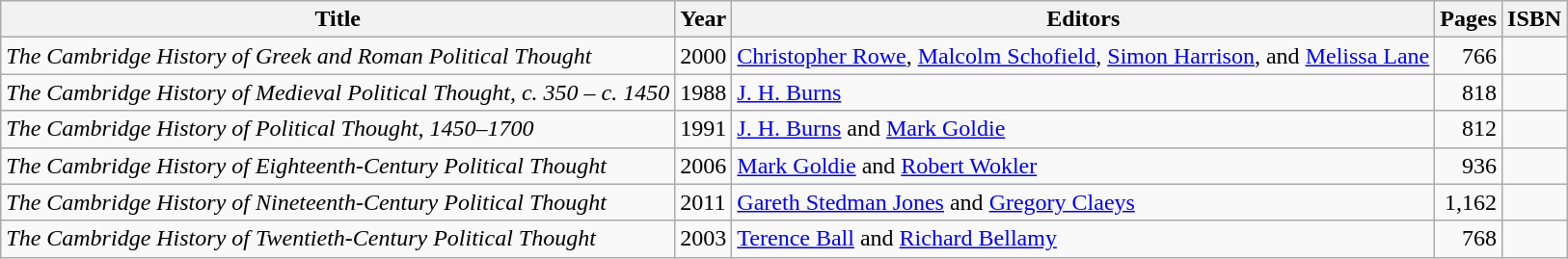<table class="wikitable">
<tr>
<th>Title</th>
<th>Year</th>
<th>Editors</th>
<th>Pages</th>
<th>ISBN</th>
</tr>
<tr>
<td><em>The Cambridge History of Greek and Roman Political Thought</em></td>
<td>2000</td>
<td><a href='#'>Christopher Rowe</a>, <a href='#'>Malcolm Schofield</a>, <a href='#'>Simon Harrison</a>, and <a href='#'>Melissa Lane</a></td>
<td style="text-align: right;">766</td>
<td></td>
</tr>
<tr>
<td><em>The Cambridge History of Medieval Political Thought, c. 350 – c. 1450</em></td>
<td>1988</td>
<td><a href='#'>J. H. Burns</a></td>
<td style="text-align: right;">818</td>
<td></td>
</tr>
<tr>
<td><em>The Cambridge History of Political Thought, 1450–1700</em></td>
<td>1991</td>
<td><a href='#'>J. H. Burns</a> and <a href='#'>Mark Goldie</a></td>
<td style="text-align: right;">812</td>
<td></td>
</tr>
<tr>
<td><em>The Cambridge History of Eighteenth-Century Political Thought</em></td>
<td>2006</td>
<td><a href='#'>Mark Goldie</a> and <a href='#'>Robert Wokler</a></td>
<td style="text-align: right;">936</td>
<td></td>
</tr>
<tr>
<td><em>The Cambridge History of Nineteenth-Century Political Thought</em></td>
<td>2011</td>
<td><a href='#'>Gareth Stedman Jones</a> and <a href='#'>Gregory Claeys</a></td>
<td style="text-align: right;">1,162</td>
<td></td>
</tr>
<tr>
<td><em>The Cambridge History of Twentieth-Century Political Thought</em></td>
<td>2003</td>
<td><a href='#'>Terence Ball</a> and <a href='#'>Richard Bellamy</a></td>
<td style="text-align: right;">768</td>
<td></td>
</tr>
</table>
